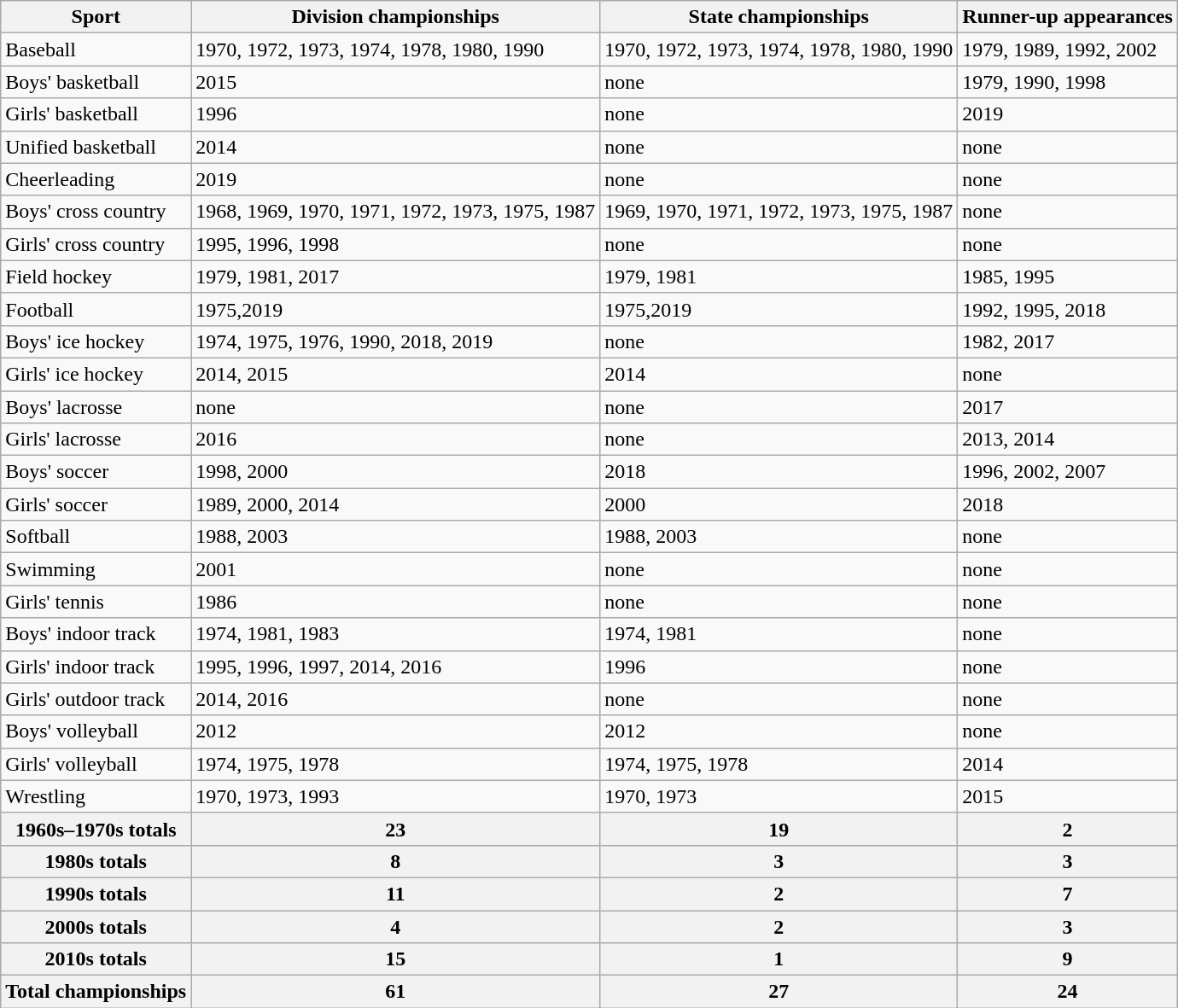<table class="wikitable sortable">
<tr>
<th>Sport</th>
<th>Division championships</th>
<th>State championships</th>
<th>Runner-up appearances</th>
</tr>
<tr>
<td>Baseball</td>
<td>1970, 1972, 1973, 1974, 1978, 1980, 1990</td>
<td>1970, 1972, 1973, 1974, 1978, 1980, 1990</td>
<td>1979, 1989, 1992, 2002</td>
</tr>
<tr>
<td>Boys' basketball</td>
<td>2015</td>
<td>none</td>
<td>1979, 1990, 1998</td>
</tr>
<tr>
<td>Girls' basketball</td>
<td>1996</td>
<td>none</td>
<td>2019</td>
</tr>
<tr>
<td>Unified basketball</td>
<td>2014</td>
<td>none</td>
<td>none</td>
</tr>
<tr>
<td>Cheerleading</td>
<td>2019</td>
<td>none</td>
<td>none</td>
</tr>
<tr>
<td>Boys' cross country </td>
<td>1968, 1969, 1970, 1971, 1972, 1973, 1975, 1987</td>
<td>1969, 1970, 1971, 1972, 1973, 1975, 1987</td>
<td>none</td>
</tr>
<tr>
<td>Girls' cross country</td>
<td>1995, 1996, 1998</td>
<td>none</td>
<td>none</td>
</tr>
<tr>
<td>Field hockey</td>
<td>1979, 1981, 2017</td>
<td>1979, 1981</td>
<td>1985, 1995</td>
</tr>
<tr>
<td>Football</td>
<td>1975,2019</td>
<td>1975,2019</td>
<td>1992, 1995, 2018</td>
</tr>
<tr>
<td>Boys' ice hockey</td>
<td>1974, 1975, 1976, 1990, 2018, 2019</td>
<td>none</td>
<td>1982, 2017</td>
</tr>
<tr>
<td>Girls' ice hockey</td>
<td>2014, 2015</td>
<td>2014</td>
<td>none</td>
</tr>
<tr>
<td>Boys' lacrosse</td>
<td>none</td>
<td>none</td>
<td>2017</td>
</tr>
<tr>
<td>Girls' lacrosse</td>
<td>2016</td>
<td>none</td>
<td>2013, 2014</td>
</tr>
<tr>
<td>Boys' soccer</td>
<td>1998, 2000</td>
<td>2018</td>
<td>1996, 2002, 2007</td>
</tr>
<tr>
<td>Girls' soccer</td>
<td>1989, 2000, 2014</td>
<td>2000</td>
<td>2018</td>
</tr>
<tr>
<td>Softball</td>
<td>1988, 2003</td>
<td>1988, 2003</td>
<td>none</td>
</tr>
<tr>
<td>Swimming</td>
<td>2001</td>
<td>none</td>
<td>none</td>
</tr>
<tr>
<td>Girls' tennis</td>
<td>1986</td>
<td>none</td>
<td>none</td>
</tr>
<tr>
<td>Boys' indoor track</td>
<td>1974, 1981, 1983</td>
<td>1974, 1981</td>
<td>none</td>
</tr>
<tr>
<td>Girls' indoor track</td>
<td>1995, 1996, 1997, 2014, 2016</td>
<td>1996</td>
<td>none</td>
</tr>
<tr>
<td>Girls' outdoor track</td>
<td>2014, 2016</td>
<td>none</td>
<td>none</td>
</tr>
<tr>
<td>Boys' volleyball</td>
<td>2012</td>
<td>2012</td>
<td>none</td>
</tr>
<tr>
<td>Girls' volleyball</td>
<td>1974, 1975, 1978</td>
<td>1974, 1975, 1978</td>
<td>2014</td>
</tr>
<tr>
<td>Wrestling</td>
<td>1970, 1973, 1993</td>
<td>1970, 1973</td>
<td>2015</td>
</tr>
<tr>
<th>1960s–1970s totals</th>
<th>23</th>
<th>19</th>
<th>2</th>
</tr>
<tr>
<th>1980s totals</th>
<th>8</th>
<th>3</th>
<th>3</th>
</tr>
<tr>
<th>1990s totals</th>
<th>11</th>
<th>2</th>
<th>7</th>
</tr>
<tr>
<th>2000s totals</th>
<th>4</th>
<th>2</th>
<th>3</th>
</tr>
<tr>
<th>2010s totals</th>
<th>15</th>
<th>1</th>
<th>9</th>
</tr>
<tr>
<th>Total championships</th>
<th>61</th>
<th>27</th>
<th>24</th>
</tr>
</table>
